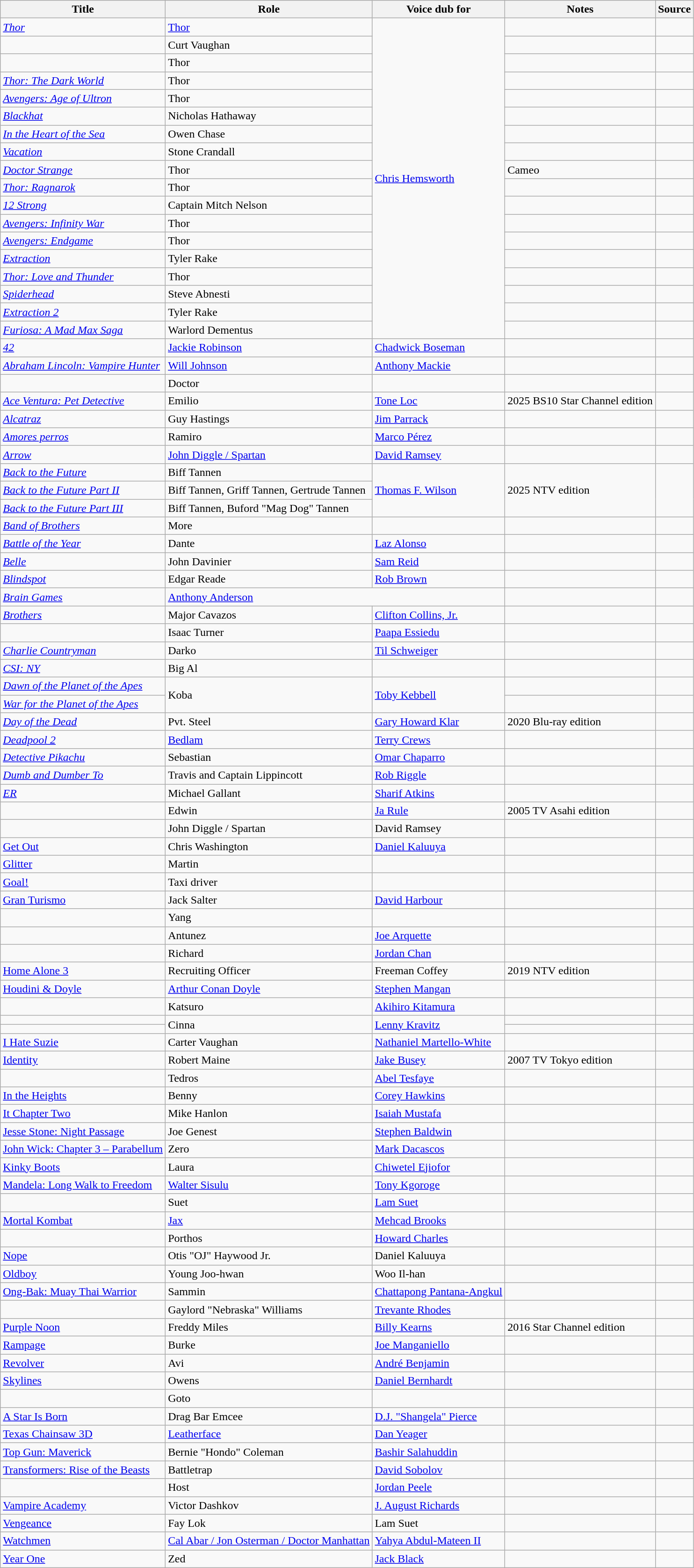<table class="wikitable sortable plainrowheaders">
<tr>
<th>Title</th>
<th>Role</th>
<th>Voice dub for</th>
<th class="unsortable">Notes</th>
<th class="unsortable">Source</th>
</tr>
<tr>
<td><em><a href='#'>Thor</a></em></td>
<td><a href='#'>Thor</a></td>
<td rowspan=18><a href='#'>Chris Hemsworth</a></td>
<td></td>
<td></td>
</tr>
<tr>
<td><em></em></td>
<td>Curt Vaughan</td>
<td></td>
<td></td>
</tr>
<tr>
<td><em></em></td>
<td>Thor</td>
<td></td>
<td></td>
</tr>
<tr>
<td><em><a href='#'>Thor: The Dark World</a></em></td>
<td>Thor</td>
<td></td>
<td></td>
</tr>
<tr>
<td><em><a href='#'>Avengers: Age of Ultron</a></em></td>
<td>Thor</td>
<td></td>
<td></td>
</tr>
<tr>
<td><em><a href='#'>Blackhat</a></em></td>
<td>Nicholas Hathaway</td>
<td></td>
<td></td>
</tr>
<tr>
<td><em><a href='#'>In the Heart of the Sea</a></em></td>
<td>Owen Chase</td>
<td></td>
<td></td>
</tr>
<tr>
<td><em><a href='#'>Vacation</a></em></td>
<td>Stone Crandall</td>
<td></td>
<td></td>
</tr>
<tr>
<td><em><a href='#'>Doctor Strange</a></em></td>
<td>Thor</td>
<td>Cameo</td>
<td></td>
</tr>
<tr>
<td><em><a href='#'>Thor: Ragnarok</a></em></td>
<td>Thor</td>
<td></td>
<td></td>
</tr>
<tr>
<td><em><a href='#'>12 Strong</a></em></td>
<td>Captain Mitch Nelson</td>
<td></td>
<td></td>
</tr>
<tr>
<td><em><a href='#'>Avengers: Infinity War</a></em></td>
<td>Thor</td>
<td></td>
<td></td>
</tr>
<tr>
<td><em><a href='#'>Avengers: Endgame</a></em></td>
<td>Thor</td>
<td></td>
<td></td>
</tr>
<tr>
<td><em><a href='#'>Extraction</a></em></td>
<td>Tyler Rake</td>
<td></td>
<td></td>
</tr>
<tr>
<td><em><a href='#'>Thor: Love and Thunder</a></em></td>
<td>Thor</td>
<td></td>
<td></td>
</tr>
<tr>
<td><em><a href='#'>Spiderhead</a></em></td>
<td>Steve Abnesti</td>
<td></td>
<td></td>
</tr>
<tr>
<td><em><a href='#'>Extraction 2</a></em></td>
<td>Tyler Rake</td>
<td></td>
<td></td>
</tr>
<tr>
<td><em><a href='#'>Furiosa: A Mad Max Saga</a></em></td>
<td>Warlord Dementus</td>
<td></td>
<td></td>
</tr>
<tr>
<td><em><a href='#'>42</a></em></td>
<td><a href='#'>Jackie Robinson</a></td>
<td><a href='#'>Chadwick Boseman</a></td>
<td></td>
<td></td>
</tr>
<tr>
<td><em><a href='#'>Abraham Lincoln: Vampire Hunter</a></em></td>
<td><a href='#'>Will Johnson</a></td>
<td><a href='#'>Anthony Mackie</a></td>
<td></td>
<td></td>
</tr>
<tr>
<td><em></em></td>
<td>Doctor</td>
<td></td>
<td></td>
<td></td>
</tr>
<tr>
<td><em><a href='#'>Ace Ventura: Pet Detective</a></em></td>
<td>Emilio</td>
<td><a href='#'>Tone Loc</a></td>
<td>2025 BS10 Star Channel edition</td>
<td></td>
</tr>
<tr>
<td><em><a href='#'>Alcatraz</a></em></td>
<td>Guy Hastings</td>
<td><a href='#'>Jim Parrack</a></td>
<td></td>
<td></td>
</tr>
<tr>
<td><em><a href='#'>Amores perros</a></em></td>
<td>Ramiro</td>
<td><a href='#'>Marco Pérez</a></td>
<td></td>
<td></td>
</tr>
<tr>
<td><em><a href='#'>Arrow</a></em></td>
<td><a href='#'>John Diggle / Spartan</a></td>
<td><a href='#'>David Ramsey</a></td>
<td></td>
<td></td>
</tr>
<tr>
<td><em><a href='#'>Back to the Future</a></em></td>
<td>Biff Tannen</td>
<td rowspan="3"><a href='#'>Thomas F. Wilson</a></td>
<td rowspan="3">2025 NTV edition</td>
<td rowspan="3"></td>
</tr>
<tr>
<td><em><a href='#'>Back to the Future Part II</a></em></td>
<td>Biff Tannen, Griff Tannen, Gertrude Tannen</td>
</tr>
<tr>
<td><em><a href='#'>Back to the Future Part III</a></em></td>
<td>Biff Tannen, Buford "Mag Dog" Tannen</td>
</tr>
<tr>
<td><em><a href='#'>Band of Brothers</a></em></td>
<td>More</td>
<td></td>
<td></td>
<td></td>
</tr>
<tr>
<td><em><a href='#'>Battle of the Year</a></em></td>
<td>Dante</td>
<td><a href='#'>Laz Alonso</a></td>
<td></td>
<td></td>
</tr>
<tr>
<td><em><a href='#'>Belle</a></em></td>
<td>John Davinier</td>
<td><a href='#'>Sam Reid</a></td>
<td></td>
<td></td>
</tr>
<tr>
<td><em><a href='#'>Blindspot</a></em></td>
<td>Edgar Reade</td>
<td><a href='#'>Rob Brown</a></td>
<td></td>
<td></td>
</tr>
<tr>
<td><em><a href='#'>Brain Games</a></em></td>
<td colspan="2"><a href='#'>Anthony Anderson</a></td>
<td></td>
<td></td>
</tr>
<tr>
<td><em><a href='#'>Brothers</a></em></td>
<td>Major Cavazos</td>
<td><a href='#'>Clifton Collins, Jr.</a></td>
<td></td>
<td></td>
</tr>
<tr>
<td><em></em></td>
<td>Isaac Turner</td>
<td><a href='#'>Paapa Essiedu</a></td>
<td></td>
<td></td>
</tr>
<tr>
<td><em><a href='#'>Charlie Countryman</a></em></td>
<td>Darko</td>
<td><a href='#'>Til Schweiger</a></td>
<td></td>
<td></td>
</tr>
<tr>
<td><em><a href='#'>CSI: NY</a></em></td>
<td>Big Al</td>
<td></td>
<td></td>
<td></td>
</tr>
<tr>
<td><em><a href='#'>Dawn of the Planet of the Apes</a></em></td>
<td rowspan="2">Koba</td>
<td rowspan="2"><a href='#'>Toby Kebbell</a></td>
<td></td>
<td></td>
</tr>
<tr>
<td><em><a href='#'>War for the Planet of the Apes</a></em></td>
<td></td>
<td></td>
</tr>
<tr>
<td><em><a href='#'>Day of the Dead</a></em></td>
<td>Pvt. Steel</td>
<td><a href='#'>Gary Howard Klar</a></td>
<td>2020 Blu-ray edition</td>
<td></td>
</tr>
<tr>
<td><em><a href='#'>Deadpool 2</a></em></td>
<td><a href='#'>Bedlam</a></td>
<td><a href='#'>Terry Crews</a></td>
<td></td>
<td></td>
</tr>
<tr>
<td><em><a href='#'>Detective Pikachu</a></em></td>
<td>Sebastian</td>
<td><a href='#'>Omar Chaparro</a></td>
<td></td>
<td></td>
</tr>
<tr>
<td><em><a href='#'>Dumb and Dumber To</a></em></td>
<td>Travis and Captain Lippincott</td>
<td><a href='#'>Rob Riggle</a></td>
<td></td>
<td></td>
</tr>
<tr>
<td><em><a href='#'>ER</a></em></td>
<td>Michael Gallant</td>
<td><a href='#'>Sharif Atkins</a></td>
<td></td>
<td></td>
</tr>
<tr>
<td><em></em></td>
<td>Edwin</td>
<td><a href='#'>Ja Rule</a></td>
<td>2005 TV Asahi edition</td>
<td></td>
</tr>
<tr>
<td><em></td>
<td>John Diggle / Spartan</td>
<td>David Ramsey</td>
<td></td>
<td></td>
</tr>
<tr>
<td></em><a href='#'>Get Out</a><em></td>
<td>Chris Washington</td>
<td><a href='#'>Daniel Kaluuya</a></td>
<td></td>
<td></td>
</tr>
<tr>
<td></em><a href='#'>Glitter</a><em></td>
<td>Martin</td>
<td></td>
<td></td>
<td></td>
</tr>
<tr>
<td></em><a href='#'>Goal!</a><em></td>
<td>Taxi driver</td>
<td></td>
<td></td>
<td></td>
</tr>
<tr>
<td></em><a href='#'>Gran Turismo</a><em></td>
<td>Jack Salter</td>
<td><a href='#'>David Harbour</a></td>
<td></td>
<td></td>
</tr>
<tr>
<td></em><em></td>
<td>Yang</td>
<td></td>
<td></td>
<td></td>
</tr>
<tr>
<td></em><em></td>
<td>Antunez</td>
<td><a href='#'>Joe Arquette</a></td>
<td></td>
<td></td>
</tr>
<tr>
<td></em><em></td>
<td>Richard</td>
<td><a href='#'>Jordan Chan</a></td>
<td></td>
<td></td>
</tr>
<tr>
<td></em><a href='#'>Home Alone 3</a><em></td>
<td>Recruiting Officer</td>
<td>Freeman Coffey</td>
<td>2019 NTV edition</td>
<td></td>
</tr>
<tr>
<td></em><a href='#'>Houdini & Doyle</a><em></td>
<td><a href='#'>Arthur Conan Doyle</a></td>
<td><a href='#'>Stephen Mangan</a></td>
<td></td>
<td></td>
</tr>
<tr>
<td></em><em></td>
<td>Katsuro</td>
<td><a href='#'>Akihiro Kitamura</a></td>
<td></td>
<td></td>
</tr>
<tr>
<td></em><em></td>
<td rowspan="2">Cinna</td>
<td rowspan="2"><a href='#'>Lenny Kravitz</a></td>
<td></td>
<td></td>
</tr>
<tr>
<td></em><em></td>
<td></td>
<td></td>
</tr>
<tr>
<td></em><a href='#'>I Hate Suzie</a><em></td>
<td>Carter Vaughan</td>
<td><a href='#'>Nathaniel Martello-White</a></td>
<td></td>
<td></td>
</tr>
<tr>
<td></em><a href='#'>Identity</a><em></td>
<td>Robert Maine</td>
<td><a href='#'>Jake Busey</a></td>
<td>2007 TV Tokyo edition</td>
<td></td>
</tr>
<tr>
<td></em><em></td>
<td>Tedros</td>
<td><a href='#'>Abel Tesfaye</a></td>
<td></td>
<td></td>
</tr>
<tr>
<td></em><a href='#'>In the Heights</a><em></td>
<td>Benny</td>
<td><a href='#'>Corey Hawkins</a></td>
<td></td>
<td></td>
</tr>
<tr>
<td></em><a href='#'>It Chapter Two</a><em></td>
<td>Mike Hanlon</td>
<td><a href='#'>Isaiah Mustafa</a></td>
<td></td>
<td></td>
</tr>
<tr>
<td></em><a href='#'>Jesse Stone: Night Passage</a><em></td>
<td>Joe Genest</td>
<td><a href='#'>Stephen Baldwin</a></td>
<td></td>
<td></td>
</tr>
<tr>
<td></em><a href='#'>John Wick: Chapter 3 – Parabellum</a><em></td>
<td>Zero</td>
<td><a href='#'>Mark Dacascos</a></td>
<td></td>
<td></td>
</tr>
<tr>
<td></em><a href='#'>Kinky Boots</a><em></td>
<td>Laura</td>
<td><a href='#'>Chiwetel Ejiofor</a></td>
<td></td>
<td></td>
</tr>
<tr>
<td></em><a href='#'>Mandela: Long Walk to Freedom</a><em></td>
<td><a href='#'>Walter Sisulu</a></td>
<td><a href='#'>Tony Kgoroge</a></td>
<td></td>
<td></td>
</tr>
<tr>
<td></em><em></td>
<td>Suet</td>
<td><a href='#'>Lam Suet</a></td>
<td></td>
<td></td>
</tr>
<tr>
<td></em><a href='#'>Mortal Kombat</a><em></td>
<td><a href='#'>Jax</a></td>
<td><a href='#'>Mehcad Brooks</a></td>
<td></td>
<td></td>
</tr>
<tr>
<td></em><em></td>
<td>Porthos</td>
<td><a href='#'>Howard Charles</a></td>
<td></td>
<td></td>
</tr>
<tr>
<td></em><a href='#'>Nope</a><em></td>
<td>Otis "OJ" Haywood Jr.</td>
<td>Daniel Kaluuya</td>
<td></td>
<td></td>
</tr>
<tr>
<td></em><a href='#'>Oldboy</a><em></td>
<td>Young Joo-hwan</td>
<td>Woo Il-han</td>
<td></td>
<td></td>
</tr>
<tr>
<td></em><a href='#'>Ong-Bak: Muay Thai Warrior</a><em></td>
<td>Sammin</td>
<td><a href='#'>Chattapong Pantana-Angkul</a></td>
<td></td>
<td></td>
</tr>
<tr>
<td></em><em></td>
<td>Gaylord "Nebraska" Williams</td>
<td><a href='#'>Trevante Rhodes</a></td>
<td></td>
<td></td>
</tr>
<tr>
<td></em><a href='#'>Purple Noon</a><em></td>
<td>Freddy Miles</td>
<td><a href='#'>Billy Kearns</a></td>
<td>2016 Star Channel edition</td>
<td></td>
</tr>
<tr>
<td></em><a href='#'>Rampage</a><em></td>
<td>Burke</td>
<td><a href='#'>Joe Manganiello</a></td>
<td></td>
<td></td>
</tr>
<tr>
<td></em><a href='#'>Revolver</a><em></td>
<td>Avi</td>
<td><a href='#'>André Benjamin</a></td>
<td></td>
<td></td>
</tr>
<tr>
<td></em><a href='#'>Skylines</a><em></td>
<td>Owens</td>
<td><a href='#'>Daniel Bernhardt</a></td>
<td></td>
<td></td>
</tr>
<tr>
<td></em><em></td>
<td>Goto</td>
<td></td>
<td></td>
<td></td>
</tr>
<tr>
<td></em><a href='#'>A Star Is Born</a><em></td>
<td>Drag Bar Emcee</td>
<td><a href='#'>D.J. "Shangela" Pierce</a></td>
<td></td>
<td></td>
</tr>
<tr>
<td></em><a href='#'>Texas Chainsaw 3D</a><em></td>
<td><a href='#'>Leatherface</a></td>
<td><a href='#'>Dan Yeager</a></td>
<td></td>
<td></td>
</tr>
<tr>
<td></em><a href='#'>Top Gun: Maverick</a><em></td>
<td>Bernie "Hondo" Coleman</td>
<td><a href='#'>Bashir Salahuddin</a></td>
<td></td>
<td></td>
</tr>
<tr>
<td></em><a href='#'>Transformers: Rise of the Beasts</a><em></td>
<td>Battletrap</td>
<td><a href='#'>David Sobolov</a></td>
<td></td>
<td></td>
</tr>
<tr>
<td></em><em></td>
<td>Host</td>
<td><a href='#'>Jordan Peele</a></td>
<td></td>
<td></td>
</tr>
<tr>
<td></em><a href='#'>Vampire Academy</a><em></td>
<td>Victor Dashkov</td>
<td><a href='#'>J. August Richards</a></td>
<td></td>
<td></td>
</tr>
<tr>
<td></em><a href='#'>Vengeance</a><em></td>
<td>Fay Lok</td>
<td>Lam Suet</td>
<td></td>
<td></td>
</tr>
<tr>
<td></em><a href='#'>Watchmen</a><em></td>
<td><a href='#'>Cal Abar / Jon Osterman / Doctor Manhattan</a></td>
<td><a href='#'>Yahya Abdul-Mateen II</a></td>
<td></td>
<td></td>
</tr>
<tr>
<td></em><a href='#'>Year One</a><em></td>
<td>Zed</td>
<td><a href='#'>Jack Black</a></td>
<td></td>
<td></td>
</tr>
</table>
